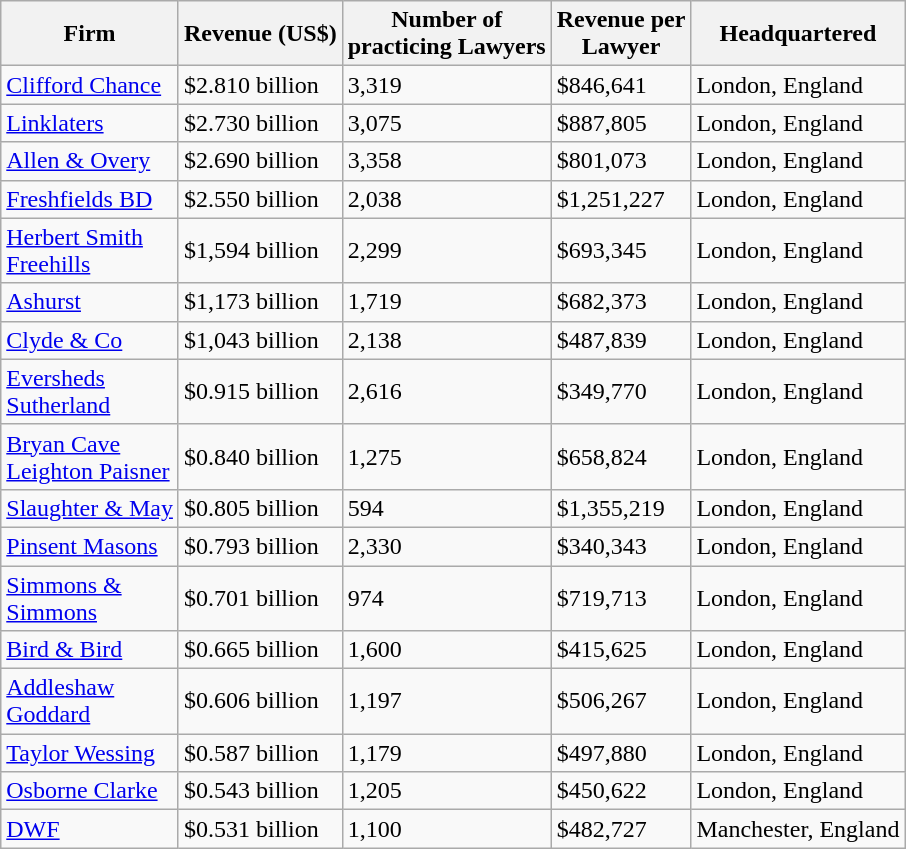<table class="wikitable sortable">
<tr>
<th>Firm</th>
<th>Revenue (US$)</th>
<th>Number of<br>practicing Lawyers</th>
<th>Revenue per<br>Lawyer</th>
<th>Headquartered</th>
</tr>
<tr>
<td><a href='#'>Clifford Chance</a></td>
<td>$2.810 billion</td>
<td>3,319</td>
<td>$846,641</td>
<td>London, England</td>
</tr>
<tr>
<td><a href='#'>Linklaters</a></td>
<td>$2.730 billion</td>
<td>3,075</td>
<td>$887,805</td>
<td>London, England</td>
</tr>
<tr>
<td><a href='#'>Allen & Overy</a></td>
<td>$2.690 billion</td>
<td>3,358</td>
<td>$801,073</td>
<td>London, England</td>
</tr>
<tr>
<td><a href='#'>Freshfields BD</a></td>
<td>$2.550 billion</td>
<td>2,038</td>
<td>$1,251,227</td>
<td>London, England</td>
</tr>
<tr>
<td><a href='#'>Herbert Smith</a><br><a href='#'>Freehills</a></td>
<td>$1,594 billion</td>
<td>2,299</td>
<td>$693,345</td>
<td>London, England</td>
</tr>
<tr>
<td><a href='#'>Ashurst</a></td>
<td>$1,173 billion</td>
<td>1,719</td>
<td>$682,373</td>
<td>London, England</td>
</tr>
<tr>
<td><a href='#'>Clyde & Co</a></td>
<td>$1,043 billion</td>
<td>2,138</td>
<td>$487,839</td>
<td>London, England</td>
</tr>
<tr>
<td><a href='#'>Eversheds</a><br><a href='#'>Sutherland</a></td>
<td>$0.915 billion</td>
<td>2,616</td>
<td>$349,770</td>
<td>London, England</td>
</tr>
<tr>
<td><a href='#'>Bryan Cave</a><br><a href='#'>Leighton Paisner</a></td>
<td>$0.840 billion</td>
<td>1,275</td>
<td>$658,824</td>
<td>London, England</td>
</tr>
<tr>
<td><a href='#'>Slaughter & May</a></td>
<td>$0.805 billion</td>
<td>594</td>
<td>$1,355,219</td>
<td>London, England</td>
</tr>
<tr>
<td><a href='#'>Pinsent Masons</a></td>
<td>$0.793 billion</td>
<td>2,330</td>
<td>$340,343</td>
<td>London, England</td>
</tr>
<tr>
<td><a href='#'>Simmons &</a><br><a href='#'>Simmons</a></td>
<td>$0.701 billion</td>
<td>974</td>
<td>$719,713</td>
<td>London, England</td>
</tr>
<tr>
<td><a href='#'>Bird & Bird</a></td>
<td>$0.665 billion</td>
<td>1,600</td>
<td>$415,625</td>
<td>London, England</td>
</tr>
<tr>
<td><a href='#'>Addleshaw</a><br><a href='#'>Goddard</a></td>
<td>$0.606 billion</td>
<td>1,197</td>
<td>$506,267</td>
<td>London, England</td>
</tr>
<tr>
<td><a href='#'>Taylor Wessing</a></td>
<td>$0.587 billion</td>
<td>1,179</td>
<td>$497,880</td>
<td>London, England</td>
</tr>
<tr>
<td><a href='#'>Osborne Clarke</a></td>
<td>$0.543 billion</td>
<td>1,205</td>
<td>$450,622</td>
<td>London, England</td>
</tr>
<tr>
<td><a href='#'>DWF</a></td>
<td>$0.531 billion</td>
<td>1,100</td>
<td>$482,727</td>
<td>Manchester, England</td>
</tr>
</table>
